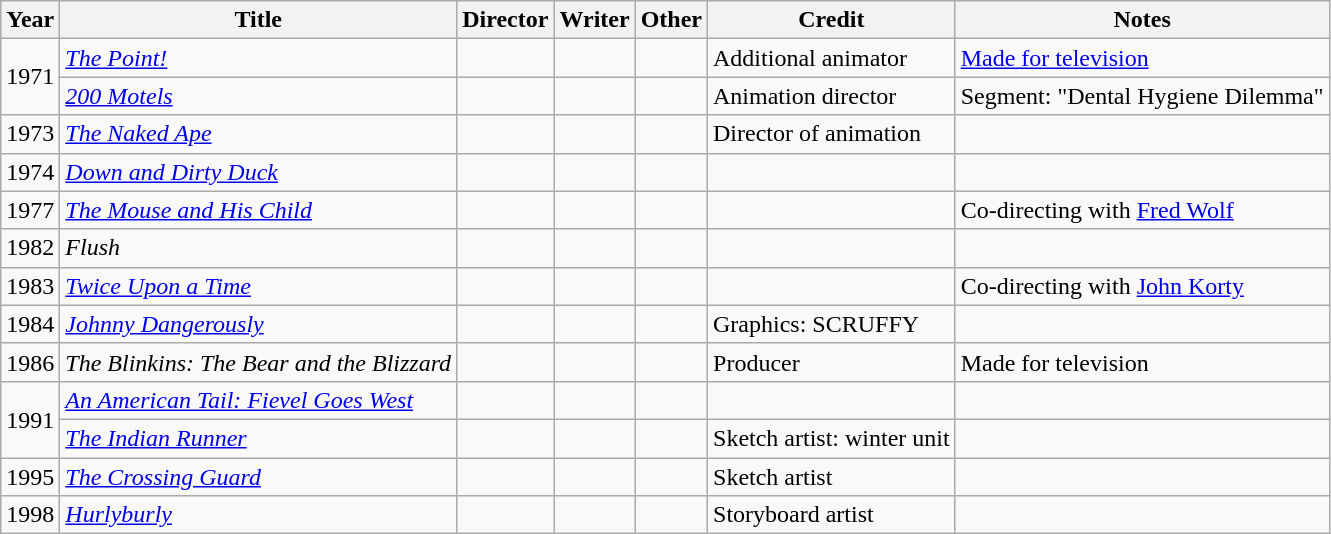<table class="wikitable sortable">
<tr>
<th>Year</th>
<th>Title</th>
<th>Director</th>
<th>Writer</th>
<th>Other</th>
<th>Credit</th>
<th>Notes</th>
</tr>
<tr>
<td rowspan="2">1971</td>
<td><em><a href='#'>The Point!</a></em></td>
<td></td>
<td></td>
<td></td>
<td>Additional animator</td>
<td><a href='#'>Made for television</a></td>
</tr>
<tr>
<td><em><a href='#'>200 Motels</a></em></td>
<td></td>
<td></td>
<td></td>
<td>Animation director</td>
<td>Segment: "Dental Hygiene Dilemma"</td>
</tr>
<tr>
<td>1973</td>
<td><em><a href='#'>The Naked Ape</a></em></td>
<td></td>
<td></td>
<td></td>
<td>Director of animation</td>
<td></td>
</tr>
<tr>
<td>1974</td>
<td><em><a href='#'>Down and Dirty Duck</a></em></td>
<td></td>
<td></td>
<td></td>
<td></td>
<td></td>
</tr>
<tr>
<td>1977</td>
<td><em><a href='#'>The Mouse and His Child</a></em></td>
<td></td>
<td></td>
<td></td>
<td></td>
<td>Co-directing with <a href='#'>Fred Wolf</a></td>
</tr>
<tr>
<td>1982</td>
<td><em>Flush</em></td>
<td></td>
<td></td>
<td></td>
<td></td>
<td></td>
</tr>
<tr>
<td>1983</td>
<td><em><a href='#'>Twice Upon a Time</a></em></td>
<td></td>
<td></td>
<td></td>
<td></td>
<td>Co-directing with <a href='#'>John Korty</a></td>
</tr>
<tr>
<td>1984</td>
<td><em><a href='#'>Johnny Dangerously</a></em></td>
<td></td>
<td></td>
<td></td>
<td>Graphics: SCRUFFY</td>
<td></td>
</tr>
<tr>
<td>1986</td>
<td><em>The Blinkins: The Bear and the Blizzard</em></td>
<td></td>
<td></td>
<td></td>
<td>Producer</td>
<td>Made for television</td>
</tr>
<tr>
<td rowspan="2">1991</td>
<td><em><a href='#'>An American Tail: Fievel Goes West</a></em></td>
<td></td>
<td></td>
<td></td>
<td></td>
<td></td>
</tr>
<tr>
<td><em><a href='#'>The Indian Runner</a></em></td>
<td></td>
<td></td>
<td></td>
<td>Sketch artist: winter unit</td>
<td></td>
</tr>
<tr>
<td>1995</td>
<td><em><a href='#'>The Crossing Guard</a></em></td>
<td></td>
<td></td>
<td></td>
<td>Sketch artist</td>
<td></td>
</tr>
<tr>
<td>1998</td>
<td><em><a href='#'>Hurlyburly</a></em></td>
<td></td>
<td></td>
<td></td>
<td>Storyboard artist</td>
<td></td>
</tr>
</table>
